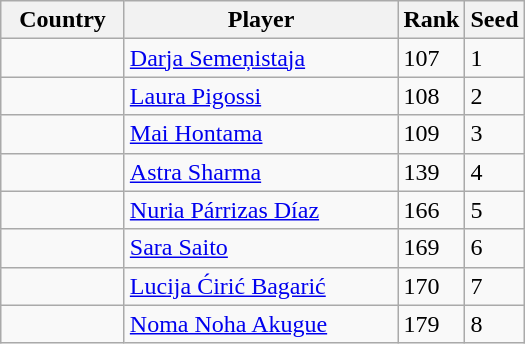<table class="wikitable">
<tr>
<th width="75">Country</th>
<th width="175">Player</th>
<th>Rank</th>
<th>Seed</th>
</tr>
<tr>
<td></td>
<td><a href='#'>Darja Semeņistaja</a></td>
<td>107</td>
<td>1</td>
</tr>
<tr>
<td></td>
<td><a href='#'>Laura Pigossi</a></td>
<td>108</td>
<td>2</td>
</tr>
<tr>
<td></td>
<td><a href='#'>Mai Hontama</a></td>
<td>109</td>
<td>3</td>
</tr>
<tr>
<td></td>
<td><a href='#'>Astra Sharma</a></td>
<td>139</td>
<td>4</td>
</tr>
<tr>
<td></td>
<td><a href='#'>Nuria Párrizas Díaz</a></td>
<td>166</td>
<td>5</td>
</tr>
<tr>
<td></td>
<td><a href='#'>Sara Saito</a></td>
<td>169</td>
<td>6</td>
</tr>
<tr>
<td></td>
<td><a href='#'>Lucija Ćirić Bagarić</a></td>
<td>170</td>
<td>7</td>
</tr>
<tr>
<td></td>
<td><a href='#'>Noma Noha Akugue</a></td>
<td>179</td>
<td>8</td>
</tr>
</table>
